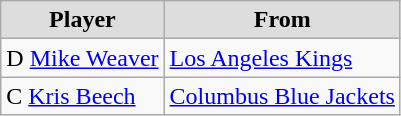<table class="wikitable">
<tr align="center"  bgcolor="#dddddd">
<td><strong>Player</strong></td>
<td><strong>From</strong></td>
</tr>
<tr>
<td>D <a href='#'>Mike Weaver</a></td>
<td><a href='#'>Los Angeles Kings</a></td>
</tr>
<tr>
<td>C <a href='#'>Kris Beech</a></td>
<td><a href='#'>Columbus Blue Jackets</a></td>
</tr>
</table>
